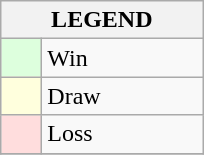<table class="wikitable">
<tr>
<th colspan="2">LEGEND</th>
</tr>
<tr>
<td style="background:#ddffdd;" width=20> </td>
<td width=100>Win</td>
</tr>
<tr>
<td style="background:#ffffdd"  width=20> </td>
<td width=100>Draw</td>
</tr>
<tr>
<td style="background:#ffdddd;" width=20> </td>
<td width=100>Loss</td>
</tr>
<tr>
</tr>
</table>
